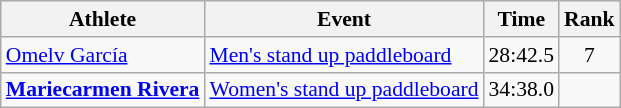<table class=wikitable style=font-size:90%;text-align:center>
<tr>
<th>Athlete</th>
<th>Event</th>
<th>Time</th>
<th>Rank</th>
</tr>
<tr>
<td align=left><a href='#'>Omelv García</a></td>
<td align=left><a href='#'>Men's stand up paddleboard</a></td>
<td>28:42.5</td>
<td>7</td>
</tr>
<tr>
<td align=left><strong><a href='#'>Mariecarmen Rivera</a></strong></td>
<td align=left><a href='#'>Women's stand up paddleboard</a></td>
<td>34:38.0</td>
<td></td>
</tr>
</table>
